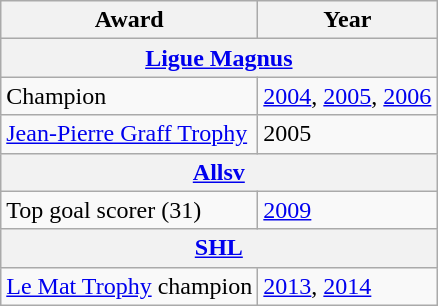<table class="wikitable">
<tr>
<th>Award</th>
<th>Year</th>
</tr>
<tr>
<th colspan="3"><a href='#'>Ligue Magnus</a></th>
</tr>
<tr>
<td>Champion</td>
<td><a href='#'>2004</a>, <a href='#'>2005</a>, <a href='#'>2006</a></td>
</tr>
<tr>
<td><a href='#'>Jean-Pierre Graff Trophy</a></td>
<td>2005</td>
</tr>
<tr>
<th colspan="3"><a href='#'>Allsv</a></th>
</tr>
<tr>
<td>Top goal scorer (31)</td>
<td><a href='#'>2009</a></td>
</tr>
<tr>
<th colspan="3"><a href='#'>SHL</a></th>
</tr>
<tr>
<td><a href='#'>Le Mat Trophy</a> champion</td>
<td><a href='#'>2013</a>, <a href='#'>2014</a></td>
</tr>
</table>
